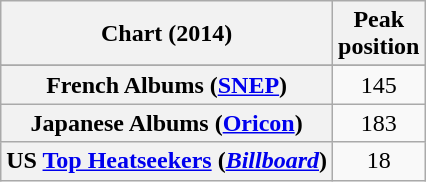<table class="wikitable sortable plainrowheaders" style="text-align:center">
<tr>
<th>Chart (2014)</th>
<th>Peak<br>position</th>
</tr>
<tr>
</tr>
<tr>
</tr>
<tr>
</tr>
<tr>
</tr>
<tr>
<th scope="row">French Albums (<a href='#'>SNEP</a>)</th>
<td>145</td>
</tr>
<tr>
<th scope="row">Japanese Albums (<a href='#'>Oricon</a>)</th>
<td>183</td>
</tr>
<tr>
<th scope="row">US <a href='#'>Top Heatseekers</a> (<em><a href='#'>Billboard</a></em>)</th>
<td>18</td>
</tr>
</table>
